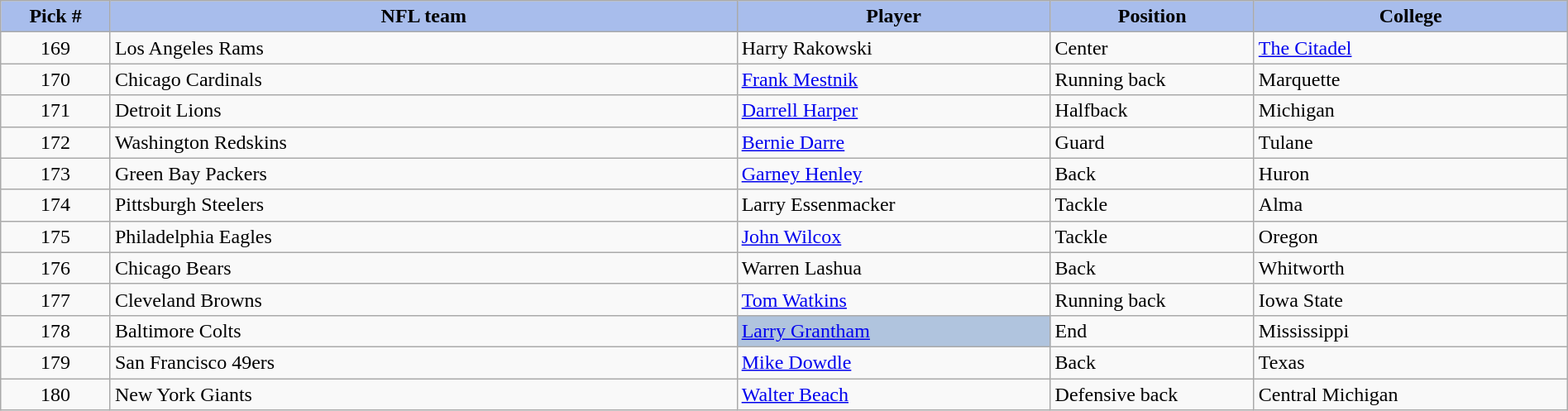<table class="wikitable sortable sortable" style="width: 100%">
<tr>
<th style="background:#A8BDEC;" width=7%>Pick #</th>
<th width=40% style="background:#A8BDEC;">NFL team</th>
<th width=20% style="background:#A8BDEC;">Player</th>
<th width=13% style="background:#A8BDEC;">Position</th>
<th style="background:#A8BDEC;">College</th>
</tr>
<tr>
<td align=center>169</td>
<td>Los Angeles Rams</td>
<td>Harry Rakowski</td>
<td>Center</td>
<td><a href='#'>The Citadel</a></td>
</tr>
<tr>
<td align=center>170</td>
<td>Chicago Cardinals</td>
<td><a href='#'>Frank Mestnik</a></td>
<td>Running back</td>
<td>Marquette</td>
</tr>
<tr>
<td align=center>171</td>
<td>Detroit Lions</td>
<td><a href='#'>Darrell Harper</a></td>
<td>Halfback</td>
<td>Michigan</td>
</tr>
<tr>
<td align=center>172</td>
<td>Washington Redskins</td>
<td><a href='#'>Bernie Darre</a></td>
<td>Guard</td>
<td>Tulane</td>
</tr>
<tr>
<td align=center>173</td>
<td>Green Bay Packers</td>
<td><a href='#'>Garney Henley</a></td>
<td>Back</td>
<td>Huron</td>
</tr>
<tr>
<td align=center>174</td>
<td>Pittsburgh Steelers</td>
<td>Larry Essenmacker</td>
<td>Tackle</td>
<td>Alma</td>
</tr>
<tr>
<td align=center>175</td>
<td>Philadelphia Eagles</td>
<td><a href='#'>John Wilcox</a></td>
<td>Tackle</td>
<td>Oregon</td>
</tr>
<tr>
<td align=center>176</td>
<td>Chicago Bears</td>
<td>Warren Lashua</td>
<td>Back</td>
<td>Whitworth</td>
</tr>
<tr>
<td align=center>177</td>
<td>Cleveland Browns</td>
<td><a href='#'>Tom Watkins</a></td>
<td>Running back</td>
<td>Iowa State</td>
</tr>
<tr>
<td align=center>178</td>
<td>Baltimore Colts</td>
<td bgcolor=lightsteelblue><a href='#'>Larry Grantham</a></td>
<td>End</td>
<td>Mississippi</td>
</tr>
<tr>
<td align=center>179</td>
<td>San Francisco 49ers</td>
<td><a href='#'>Mike Dowdle</a></td>
<td>Back</td>
<td>Texas</td>
</tr>
<tr>
<td align=center>180</td>
<td>New York Giants</td>
<td><a href='#'>Walter Beach</a></td>
<td>Defensive back</td>
<td>Central Michigan</td>
</tr>
</table>
